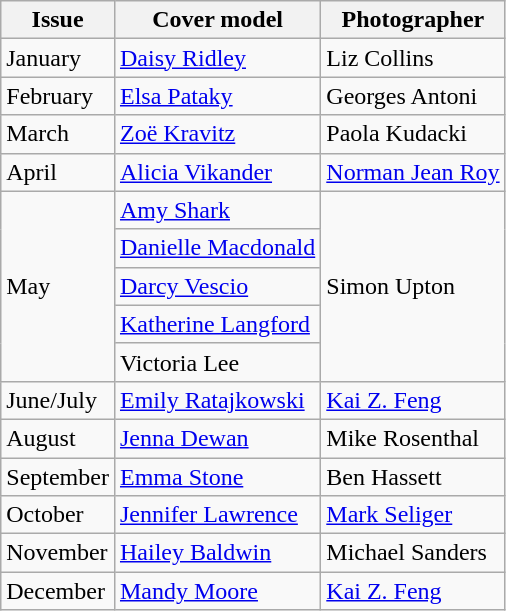<table class="sortable wikitable">
<tr>
<th>Issue</th>
<th>Cover model</th>
<th>Photographer</th>
</tr>
<tr>
<td>January</td>
<td><a href='#'>Daisy Ridley</a></td>
<td>Liz Collins</td>
</tr>
<tr>
<td>February</td>
<td><a href='#'>Elsa Pataky</a></td>
<td>Georges Antoni</td>
</tr>
<tr>
<td>March</td>
<td><a href='#'>Zoë Kravitz</a></td>
<td>Paola Kudacki</td>
</tr>
<tr>
<td>April</td>
<td><a href='#'>Alicia Vikander</a></td>
<td><a href='#'>Norman Jean Roy</a></td>
</tr>
<tr>
<td rowspan="5">May</td>
<td><a href='#'>Amy Shark</a></td>
<td rowspan="5">Simon Upton</td>
</tr>
<tr>
<td><a href='#'>Danielle Macdonald</a></td>
</tr>
<tr>
<td><a href='#'>Darcy Vescio</a></td>
</tr>
<tr>
<td><a href='#'>Katherine Langford</a></td>
</tr>
<tr>
<td>Victoria Lee</td>
</tr>
<tr>
<td>June/July</td>
<td><a href='#'>Emily Ratajkowski</a></td>
<td><a href='#'>Kai Z. Feng</a></td>
</tr>
<tr>
<td>August</td>
<td><a href='#'>Jenna Dewan</a></td>
<td>Mike Rosenthal</td>
</tr>
<tr>
<td>September</td>
<td><a href='#'>Emma Stone</a></td>
<td>Ben Hassett</td>
</tr>
<tr>
<td>October</td>
<td><a href='#'>Jennifer Lawrence</a></td>
<td><a href='#'>Mark Seliger</a></td>
</tr>
<tr>
<td>November</td>
<td><a href='#'>Hailey Baldwin</a></td>
<td>Michael Sanders</td>
</tr>
<tr>
<td>December</td>
<td><a href='#'>Mandy Moore</a></td>
<td><a href='#'>Kai Z. Feng</a></td>
</tr>
</table>
